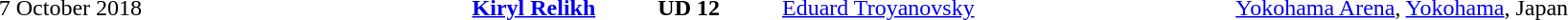<table cellspacing="1" style="width:100%;">
<tr>
<th width="15%"></th>
<th width="25%"></th>
<th width="10%"></th>
<th width="25%"></th>
</tr>
<tr style="font-size:100%">
<td align="right">7 October 2018</td>
<td align="right"><strong><a href='#'>Kiryl Relikh</a></strong> </td>
<td align="center"><strong>UD 12</strong></td>
<td> <a href='#'>Eduard Troyanovsky</a></td>
<td><a href='#'>Yokohama Arena</a>, <a href='#'>Yokohama</a>, Japan</td>
</tr>
</table>
